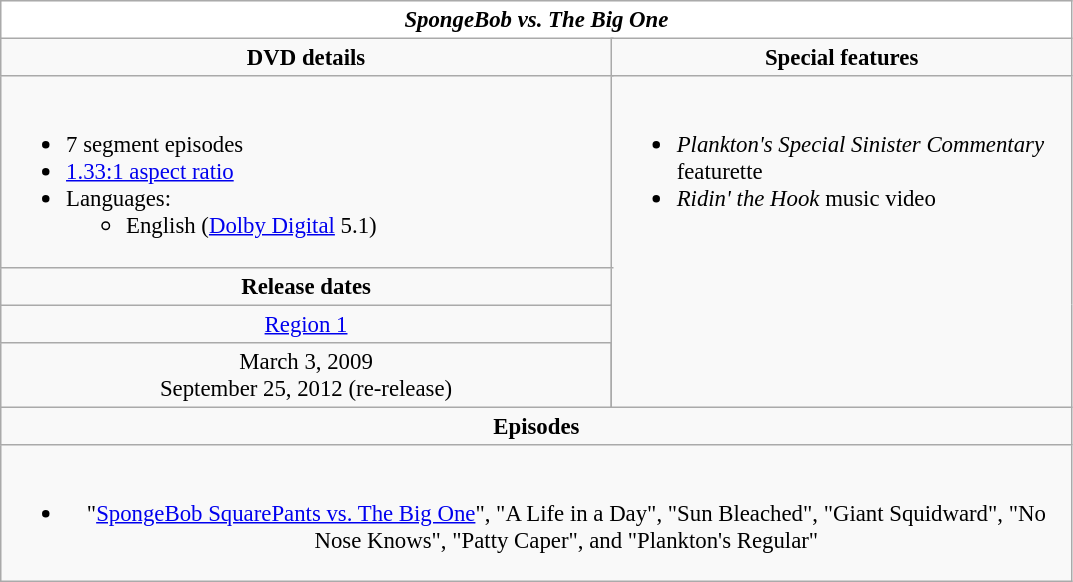<table class="wikitable" style="font-size: 95%;">
<tr style="background:#FFF; color:#000;">
<td colspan="4" align="center"><strong><em>SpongeBob vs. The Big One</em></strong></td>
</tr>
<tr valign="top">
<td style="text-align:center; width:400px;" colspan="3"><strong>DVD details</strong></td>
<td style="width:300px; text-align:center;"><strong>Special features</strong></td>
</tr>
<tr valign="top">
<td colspan="3" style="text-align:left; width:400px;"><br><ul><li>7 segment episodes</li><li><a href='#'>1.33:1 aspect ratio</a></li><li>Languages:<ul><li>English (<a href='#'>Dolby Digital</a> 5.1)</li></ul></li></ul></td>
<td rowspan="4" style="text-align:left; width:300px;"><br><ul><li><em>Plankton's Special Sinister Commentary</em> featurette</li><li><em>Ridin' the Hook</em> music video</li></ul></td>
</tr>
<tr>
<td colspan="3" style="text-align:center;"><strong>Release dates</strong></td>
</tr>
<tr>
<td colspan="3" style="text-align:center;"><a href='#'>Region 1</a></td>
</tr>
<tr style="text-align:center;">
<td>March 3, 2009<br>September 25, 2012 (re-release)</td>
</tr>
<tr>
<td style="text-align:center; width:400px;" colspan="4"><strong>Episodes</strong></td>
</tr>
<tr>
<td style="text-align:center; width:400px;" colspan="4"><br><ul><li>"<a href='#'>SpongeBob SquarePants vs. The Big One</a>", "A Life in a Day", "Sun Bleached", "Giant Squidward", "No Nose Knows", "Patty Caper", and "Plankton's Regular"</li></ul></td>
</tr>
</table>
